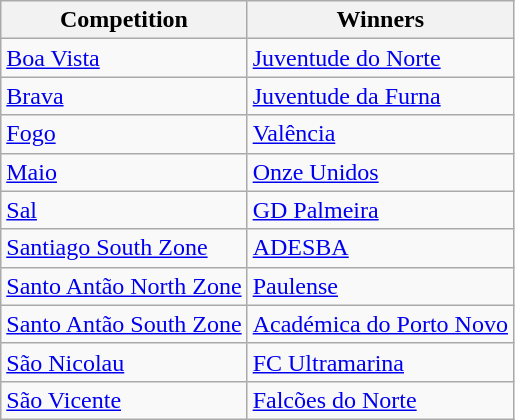<table class="wikitable">
<tr>
<th>Competition</th>
<th>Winners</th>
</tr>
<tr>
<td><a href='#'>Boa Vista</a></td>
<td><a href='#'>Juventude do Norte</a></td>
</tr>
<tr>
<td><a href='#'>Brava</a></td>
<td><a href='#'>Juventude da Furna</a></td>
</tr>
<tr>
<td><a href='#'>Fogo</a></td>
<td><a href='#'>Valência</a></td>
</tr>
<tr>
<td><a href='#'>Maio</a></td>
<td><a href='#'>Onze Unidos</a></td>
</tr>
<tr>
<td><a href='#'>Sal</a></td>
<td><a href='#'>GD Palmeira</a></td>
</tr>
<tr>
<td><a href='#'>Santiago South Zone</a></td>
<td><a href='#'>ADESBA</a></td>
</tr>
<tr>
<td><a href='#'>Santo Antão North Zone</a></td>
<td><a href='#'>Paulense</a></td>
</tr>
<tr>
<td><a href='#'>Santo Antão South Zone</a></td>
<td><a href='#'>Académica do Porto Novo</a></td>
</tr>
<tr>
<td><a href='#'>São Nicolau</a></td>
<td><a href='#'>FC Ultramarina</a></td>
</tr>
<tr>
<td><a href='#'>São Vicente</a></td>
<td><a href='#'>Falcões do Norte</a></td>
</tr>
</table>
